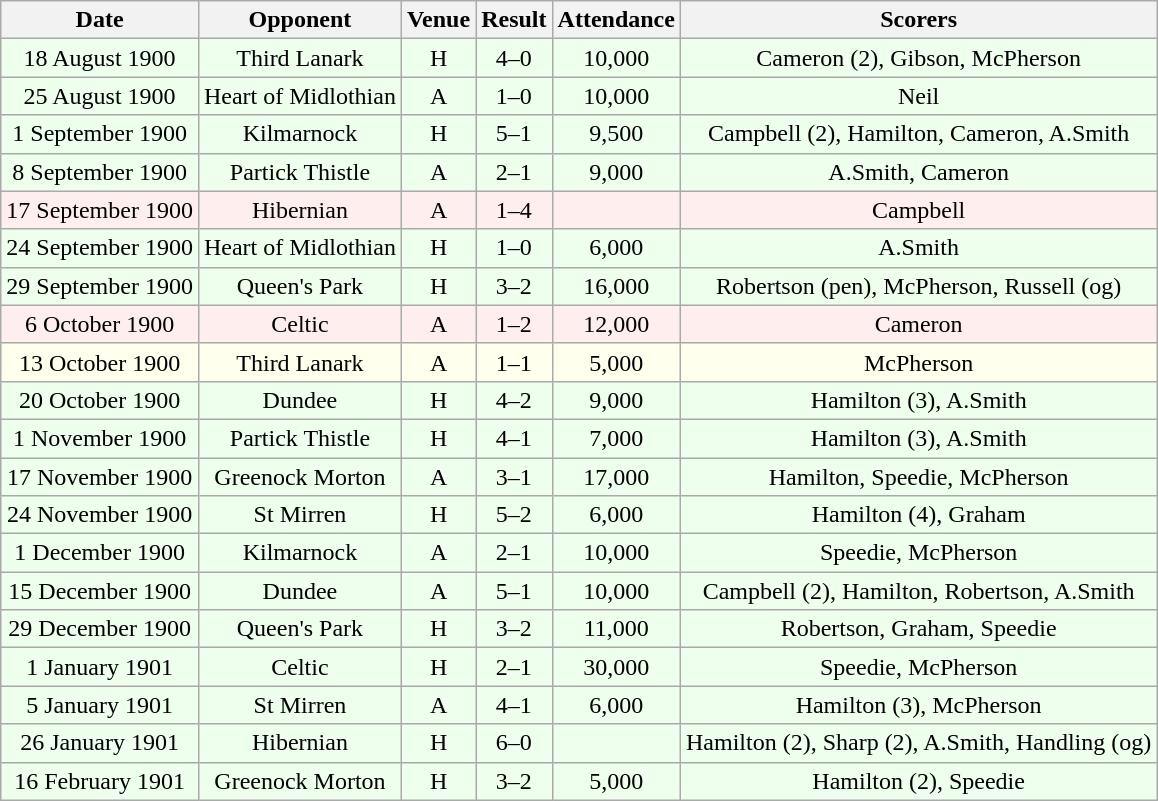<table class="wikitable sortable" style="font-size:100%; text-align:center">
<tr>
<th>Date</th>
<th>Opponent</th>
<th>Venue</th>
<th>Result</th>
<th>Attendance</th>
<th>Scorers</th>
</tr>
<tr bgcolor = "#EEFFEE">
<td>18 August 1900</td>
<td>Third Lanark</td>
<td>H</td>
<td>4–0</td>
<td>10,000</td>
<td>Cameron (2), Gibson, McPherson</td>
</tr>
<tr bgcolor = "#EEFFEE">
<td>25 August 1900</td>
<td>Heart of Midlothian</td>
<td>A</td>
<td>1–0</td>
<td>10,000</td>
<td>Neil</td>
</tr>
<tr bgcolor = "#EEFFEE">
<td>1 September 1900</td>
<td>Kilmarnock</td>
<td>H</td>
<td>5–1</td>
<td>9,500</td>
<td>Campbell (2), Hamilton, Cameron, A.Smith</td>
</tr>
<tr bgcolor = "#EEFFEE">
<td>8 September 1900</td>
<td>Partick Thistle</td>
<td>A</td>
<td>2–1</td>
<td>9,000</td>
<td>A.Smith, Cameron</td>
</tr>
<tr bgcolor = "#FFEEEE">
<td>17 September 1900</td>
<td>Hibernian</td>
<td>A</td>
<td>1–4</td>
<td></td>
<td>Campbell</td>
</tr>
<tr bgcolor = "#EEFFEE">
<td>24 September 1900</td>
<td>Heart of Midlothian</td>
<td>H</td>
<td>1–0</td>
<td>6,000</td>
<td>A.Smith</td>
</tr>
<tr bgcolor = "#EEFFEE">
<td>29 September 1900</td>
<td>Queen's Park</td>
<td>H</td>
<td>3–2</td>
<td>16,000</td>
<td>Robertson (pen), McPherson, Russell (og)</td>
</tr>
<tr bgcolor = "#FFEEEE">
<td>6 October 1900</td>
<td>Celtic</td>
<td>A</td>
<td>1–2</td>
<td>12,000</td>
<td>Cameron</td>
</tr>
<tr bgcolor = "#FFFFEE">
<td>13 October 1900</td>
<td>Third Lanark</td>
<td>A</td>
<td>1–1</td>
<td>5,000</td>
<td>McPherson</td>
</tr>
<tr bgcolor = "#EEFFEE">
<td>20 October 1900</td>
<td>Dundee</td>
<td>H</td>
<td>4–2</td>
<td>9,000</td>
<td>Hamilton (3), A.Smith</td>
</tr>
<tr bgcolor = "#EEFFEE">
<td>1 November 1900</td>
<td>Partick Thistle</td>
<td>H</td>
<td>4–1</td>
<td>7,000</td>
<td>Hamilton (3), A.Smith</td>
</tr>
<tr bgcolor = "#EEFFEE">
<td>17 November 1900</td>
<td>Greenock Morton</td>
<td>A</td>
<td>3–1</td>
<td>17,000</td>
<td>Hamilton, Speedie, McPherson</td>
</tr>
<tr bgcolor = "#EEFFEE">
<td>24 November 1900</td>
<td>St Mirren</td>
<td>H</td>
<td>5–2</td>
<td>6,000</td>
<td>Hamilton (4), Graham</td>
</tr>
<tr bgcolor = "#EEFFEE">
<td>1 December 1900</td>
<td>Kilmarnock</td>
<td>A</td>
<td>2–1</td>
<td>10,000</td>
<td>Speedie, McPherson</td>
</tr>
<tr bgcolor = "#EEFFEE">
<td>15 December 1900</td>
<td>Dundee</td>
<td>A</td>
<td>5–1</td>
<td>10,000</td>
<td>Campbell (2), Hamilton, Robertson, A.Smith</td>
</tr>
<tr bgcolor = "#EEFFEE">
<td>29 December 1900</td>
<td>Queen's Park</td>
<td>H</td>
<td>3–2</td>
<td>11,000</td>
<td>Robertson, Graham, Speedie</td>
</tr>
<tr bgcolor = "#EEFFEE">
<td>1 January 1901</td>
<td>Celtic</td>
<td>H</td>
<td>2–1</td>
<td>30,000</td>
<td>Speedie, McPherson</td>
</tr>
<tr bgcolor = "#EEFFEE">
<td>5 January 1901</td>
<td>St Mirren</td>
<td>A</td>
<td>4–1</td>
<td>6,000</td>
<td>Hamilton (3), McPherson</td>
</tr>
<tr bgcolor = "#EEFFEE">
<td>26 January 1901</td>
<td>Hibernian</td>
<td>H</td>
<td>6–0</td>
<td></td>
<td>Hamilton (2), Sharp (2), A.Smith, Handling (og)</td>
</tr>
<tr bgcolor = "#EEFFEE">
<td>16 February 1901</td>
<td>Greenock Morton</td>
<td>H</td>
<td>3–2</td>
<td>5,000</td>
<td>Hamilton (2), Speedie</td>
</tr>
</table>
